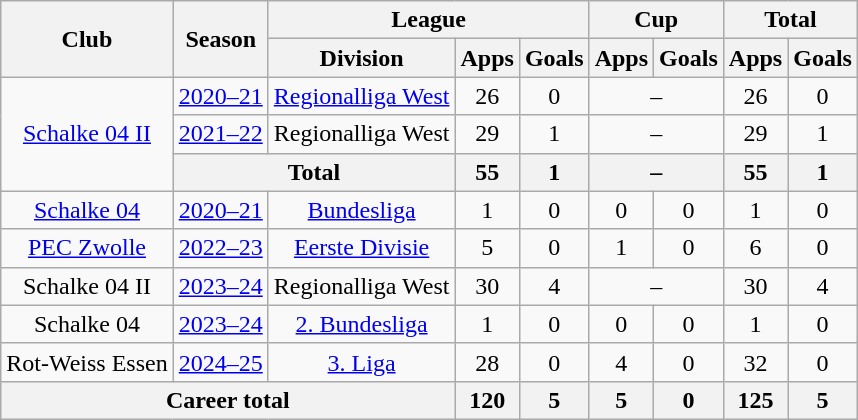<table class="wikitable" style="text-align:center">
<tr>
<th rowspan="2">Club</th>
<th rowspan="2">Season</th>
<th colspan="3">League</th>
<th colspan="2">Cup</th>
<th colspan="2">Total</th>
</tr>
<tr>
<th>Division</th>
<th>Apps</th>
<th>Goals</th>
<th>Apps</th>
<th>Goals</th>
<th>Apps</th>
<th>Goals</th>
</tr>
<tr>
<td rowspan="3"><a href='#'>Schalke 04 II</a></td>
<td><a href='#'>2020–21</a></td>
<td><a href='#'>Regionalliga West</a></td>
<td>26</td>
<td>0</td>
<td colspan="2">–</td>
<td>26</td>
<td>0</td>
</tr>
<tr>
<td><a href='#'>2021–22</a></td>
<td>Regionalliga West</td>
<td>29</td>
<td>1</td>
<td colspan="2">–</td>
<td>29</td>
<td>1</td>
</tr>
<tr>
<th colspan="2">Total</th>
<th>55</th>
<th>1</th>
<th colspan="2">–</th>
<th>55</th>
<th>1</th>
</tr>
<tr>
<td><a href='#'>Schalke 04</a></td>
<td><a href='#'>2020–21</a></td>
<td><a href='#'>Bundesliga</a></td>
<td>1</td>
<td>0</td>
<td>0</td>
<td>0</td>
<td>1</td>
<td>0</td>
</tr>
<tr>
<td><a href='#'>PEC Zwolle</a></td>
<td><a href='#'>2022–23</a></td>
<td><a href='#'>Eerste Divisie</a></td>
<td>5</td>
<td>0</td>
<td>1</td>
<td>0</td>
<td>6</td>
<td>0</td>
</tr>
<tr>
<td>Schalke 04 II</td>
<td><a href='#'>2023–24</a></td>
<td>Regionalliga West</td>
<td>30</td>
<td>4</td>
<td colspan="2">–</td>
<td>30</td>
<td>4</td>
</tr>
<tr>
<td>Schalke 04</td>
<td><a href='#'>2023–24</a></td>
<td><a href='#'>2. Bundesliga</a></td>
<td>1</td>
<td>0</td>
<td>0</td>
<td>0</td>
<td>1</td>
<td>0</td>
</tr>
<tr>
<td>Rot-Weiss Essen</td>
<td><a href='#'>2024–25</a></td>
<td><a href='#'>3. Liga</a></td>
<td>28</td>
<td>0</td>
<td>4</td>
<td>0</td>
<td>32</td>
<td>0</td>
</tr>
<tr>
<th colspan="3">Career total</th>
<th>120</th>
<th>5</th>
<th>5</th>
<th>0</th>
<th>125</th>
<th>5</th>
</tr>
</table>
